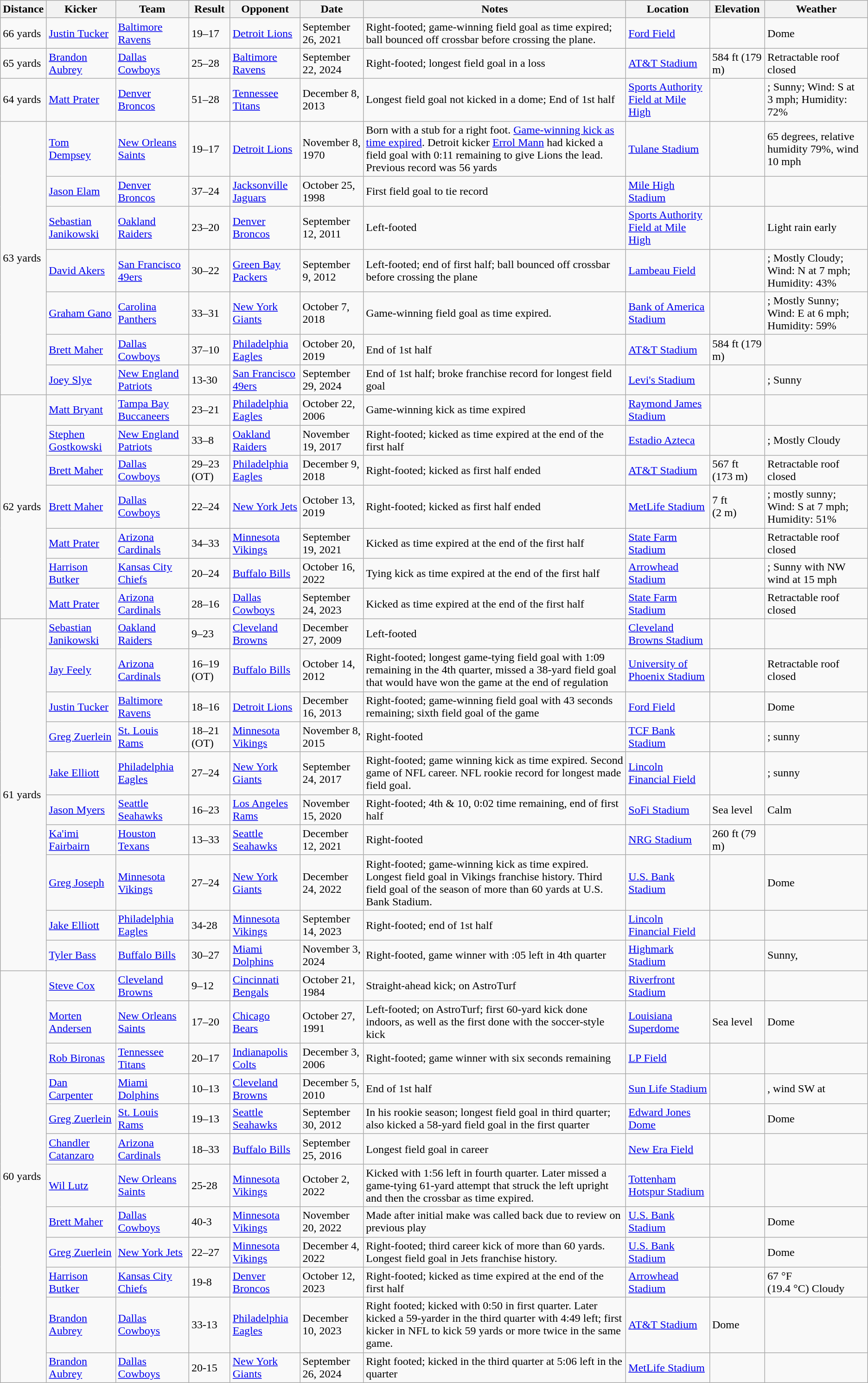<table class="wikitable sortable">
<tr>
<th>Distance</th>
<th>Kicker</th>
<th>Team</th>
<th>Result</th>
<th>Opponent</th>
<th>Date</th>
<th>Notes</th>
<th>Location</th>
<th>Elevation</th>
<th>Weather</th>
</tr>
<tr>
<td>66 yards</td>
<td><a href='#'>Justin Tucker</a></td>
<td><a href='#'>Baltimore Ravens</a></td>
<td>19–17</td>
<td><a href='#'>Detroit Lions</a></td>
<td>September 26, 2021</td>
<td>Right-footed; game-winning field goal as time expired; ball bounced off crossbar before crossing the plane.</td>
<td><a href='#'>Ford Field</a></td>
<td></td>
<td>Dome</td>
</tr>
<tr>
<td>65 yards</td>
<td><a href='#'>Brandon Aubrey</a></td>
<td><a href='#'>Dallas Cowboys</a></td>
<td>25–28</td>
<td><a href='#'>Baltimore Ravens</a></td>
<td>September 22, 2024</td>
<td>Right-footed; longest field goal in a loss</td>
<td><a href='#'>AT&T Stadium</a></td>
<td>584 ft (179 m)</td>
<td>Retractable roof closed</td>
</tr>
<tr>
<td>64 yards</td>
<td><a href='#'>Matt Prater</a></td>
<td><a href='#'>Denver Broncos</a></td>
<td>51–28</td>
<td><a href='#'>Tennessee Titans</a></td>
<td>December 8, 2013</td>
<td>Longest field goal not kicked in a dome; End of 1st half</td>
<td><a href='#'>Sports Authority Field at Mile High</a></td>
<td></td>
<td>; Sunny; Wind: S at 3 mph; Humidity: 72%</td>
</tr>
<tr>
<td rowspan="7">63 yards</td>
<td><a href='#'>Tom Dempsey</a></td>
<td><a href='#'>New Orleans Saints</a></td>
<td>19–17</td>
<td><a href='#'>Detroit Lions</a></td>
<td>November 8, 1970</td>
<td>Born with a stub for a right foot. <a href='#'>Game-winning kick as time expired</a>. Detroit kicker <a href='#'>Errol Mann</a> had kicked a field goal with 0:11 remaining to give Lions the lead. Previous record was 56 yards </td>
<td><a href='#'>Tulane Stadium</a></td>
<td></td>
<td>65 degrees, relative humidity 79%, wind 10 mph</td>
</tr>
<tr>
<td><a href='#'>Jason Elam</a></td>
<td><a href='#'>Denver Broncos</a></td>
<td>37–24</td>
<td><a href='#'>Jacksonville Jaguars</a></td>
<td>October 25, 1998</td>
<td>First field goal to tie record</td>
<td><a href='#'>Mile High Stadium</a></td>
<td></td>
<td></td>
</tr>
<tr>
<td><a href='#'>Sebastian Janikowski</a></td>
<td><a href='#'>Oakland Raiders</a></td>
<td>23–20</td>
<td><a href='#'>Denver Broncos</a></td>
<td>September 12, 2011</td>
<td>Left-footed</td>
<td><a href='#'>Sports Authority Field at Mile High</a></td>
<td></td>
<td>Light rain early</td>
</tr>
<tr>
<td><a href='#'>David Akers</a></td>
<td><a href='#'>San Francisco 49ers</a></td>
<td>30–22</td>
<td><a href='#'>Green Bay Packers</a></td>
<td>September 9, 2012</td>
<td>Left-footed; end of first half; ball bounced off crossbar before crossing the plane</td>
<td><a href='#'>Lambeau Field</a></td>
<td></td>
<td>; Mostly Cloudy; Wind: N at 7 mph; Humidity: 43%</td>
</tr>
<tr>
<td><a href='#'>Graham Gano</a></td>
<td><a href='#'>Carolina Panthers</a></td>
<td>33–31</td>
<td><a href='#'>New York Giants</a></td>
<td>October 7, 2018</td>
<td>Game-winning field goal as time expired.</td>
<td><a href='#'>Bank of America Stadium </a></td>
<td></td>
<td>; Mostly Sunny; Wind: E at 6 mph; Humidity: 59%</td>
</tr>
<tr>
<td><a href='#'>Brett Maher</a></td>
<td><a href='#'>Dallas Cowboys</a></td>
<td>37–10</td>
<td><a href='#'>Philadelphia Eagles</a></td>
<td>October 20, 2019</td>
<td>End of 1st half</td>
<td><a href='#'>AT&T Stadium</a></td>
<td>584 ft (179 m)</td>
<td></td>
</tr>
<tr>
<td><a href='#'>Joey Slye</a></td>
<td><a href='#'>New England Patriots</a></td>
<td>13-30</td>
<td><a href='#'>San Francisco 49ers</a></td>
<td>September 29, 2024</td>
<td>End of 1st half; broke franchise record for longest field goal</td>
<td><a href='#'>Levi's Stadium</a></td>
<td></td>
<td>; Sunny</td>
</tr>
<tr>
<td rowspan="7">62 yards</td>
<td><a href='#'>Matt Bryant</a></td>
<td><a href='#'>Tampa Bay Buccaneers</a></td>
<td>23–21</td>
<td><a href='#'>Philadelphia Eagles</a></td>
<td>October 22, 2006</td>
<td>Game-winning kick as time expired</td>
<td><a href='#'>Raymond James Stadium</a></td>
<td></td>
<td></td>
</tr>
<tr>
<td><a href='#'>Stephen Gostkowski</a></td>
<td><a href='#'>New England Patriots</a></td>
<td>33–8</td>
<td><a href='#'>Oakland Raiders</a></td>
<td>November 19, 2017</td>
<td>Right-footed; kicked as time expired at the end of the first half</td>
<td><a href='#'>Estadio Azteca</a></td>
<td></td>
<td>; Mostly Cloudy</td>
</tr>
<tr>
<td><a href='#'>Brett Maher</a></td>
<td><a href='#'>Dallas Cowboys</a></td>
<td>29–23 (OT)</td>
<td><a href='#'>Philadelphia Eagles</a></td>
<td>December 9, 2018</td>
<td>Right-footed; kicked as first half ended</td>
<td><a href='#'>AT&T Stadium</a></td>
<td>567 ft<br>(173 m)</td>
<td>Retractable roof closed</td>
</tr>
<tr>
<td><a href='#'>Brett Maher</a></td>
<td><a href='#'>Dallas Cowboys</a></td>
<td>22–24</td>
<td><a href='#'>New York Jets</a></td>
<td>October 13, 2019</td>
<td>Right-footed; kicked as first half ended</td>
<td><a href='#'>MetLife Stadium</a></td>
<td>7 ft<br>(2 m)</td>
<td>; mostly sunny; Wind: S at 7 mph; Humidity: 51%</td>
</tr>
<tr>
<td><a href='#'>Matt Prater</a></td>
<td><a href='#'>Arizona Cardinals</a></td>
<td>34–33</td>
<td><a href='#'>Minnesota Vikings</a></td>
<td>September 19, 2021</td>
<td>Kicked as time expired at the end of the first half</td>
<td><a href='#'>State Farm Stadium</a></td>
<td></td>
<td>Retractable roof closed</td>
</tr>
<tr>
<td><a href='#'>Harrison Butker</a></td>
<td><a href='#'>Kansas City Chiefs</a></td>
<td>20–24</td>
<td><a href='#'>Buffalo Bills</a></td>
<td>October 16, 2022</td>
<td>Tying kick as time expired at the end of the first half</td>
<td><a href='#'>Arrowhead Stadium</a></td>
<td></td>
<td>; Sunny with NW wind at 15 mph</td>
</tr>
<tr>
<td><a href='#'>Matt Prater</a></td>
<td><a href='#'>Arizona Cardinals</a></td>
<td>28–16</td>
<td><a href='#'>Dallas Cowboys</a></td>
<td>September 24, 2023</td>
<td>Kicked as time expired at the end of the first half</td>
<td><a href='#'>State Farm Stadium</a></td>
<td></td>
<td>Retractable roof closed</td>
</tr>
<tr>
<td rowspan="10">61 yards</td>
<td><a href='#'>Sebastian Janikowski</a></td>
<td><a href='#'>Oakland Raiders</a></td>
<td>9–23</td>
<td><a href='#'>Cleveland Browns</a></td>
<td>December 27, 2009</td>
<td>Left-footed</td>
<td><a href='#'>Cleveland Browns Stadium</a></td>
<td></td>
<td></td>
</tr>
<tr>
<td><a href='#'>Jay Feely</a></td>
<td><a href='#'>Arizona Cardinals</a></td>
<td>16–19 (OT)</td>
<td><a href='#'>Buffalo Bills</a></td>
<td>October 14, 2012</td>
<td>Right-footed; longest game-tying field goal with 1:09 remaining in the 4th quarter, missed a 38-yard field goal that would have won the game at the end of regulation</td>
<td><a href='#'>University of Phoenix Stadium</a></td>
<td></td>
<td>Retractable roof closed</td>
</tr>
<tr>
<td><a href='#'>Justin Tucker</a></td>
<td><a href='#'>Baltimore Ravens</a></td>
<td>18–16</td>
<td><a href='#'>Detroit Lions</a></td>
<td>December 16, 2013</td>
<td>Right-footed; game-winning field goal with 43 seconds remaining; sixth field goal of the game</td>
<td><a href='#'>Ford Field</a></td>
<td></td>
<td>Dome</td>
</tr>
<tr>
<td><a href='#'>Greg Zuerlein</a></td>
<td><a href='#'>St. Louis Rams</a></td>
<td>18–21 (OT)</td>
<td><a href='#'>Minnesota Vikings</a></td>
<td>November 8, 2015</td>
<td>Right-footed</td>
<td><a href='#'>TCF Bank Stadium</a></td>
<td></td>
<td>; sunny</td>
</tr>
<tr>
<td><a href='#'>Jake Elliott</a></td>
<td><a href='#'>Philadelphia Eagles</a></td>
<td>27–24</td>
<td><a href='#'>New York Giants</a></td>
<td>September 24, 2017</td>
<td>Right-footed; game winning kick as time expired. Second game of NFL career. NFL rookie record for longest made field goal.</td>
<td><a href='#'>Lincoln Financial Field</a></td>
<td></td>
<td>; sunny</td>
</tr>
<tr>
<td><a href='#'>Jason Myers</a></td>
<td><a href='#'>Seattle Seahawks</a></td>
<td>16–23</td>
<td><a href='#'>Los Angeles Rams</a></td>
<td>November 15, 2020</td>
<td>Right-footed; 4th & 10, 0:02 time remaining, end of first half</td>
<td><a href='#'>SoFi Stadium</a></td>
<td>Sea level</td>
<td>Calm</td>
</tr>
<tr>
<td><a href='#'>Ka'imi Fairbairn</a></td>
<td><a href='#'>Houston Texans</a></td>
<td>13–33</td>
<td><a href='#'>Seattle Seahawks</a></td>
<td>December 12, 2021</td>
<td>Right-footed</td>
<td><a href='#'>NRG Stadium</a></td>
<td>260 ft (79 m)</td>
<td></td>
</tr>
<tr>
<td><a href='#'>Greg Joseph</a></td>
<td><a href='#'>Minnesota Vikings</a></td>
<td>27–24</td>
<td><a href='#'>New York Giants</a></td>
<td>December 24, 2022</td>
<td>Right-footed; game-winning kick as time expired. Longest field goal in Vikings franchise history. Third field goal of the season of more than 60 yards at U.S. Bank Stadium.</td>
<td><a href='#'>U.S. Bank Stadium</a></td>
<td></td>
<td>Dome</td>
</tr>
<tr>
<td><a href='#'>Jake Elliott</a></td>
<td><a href='#'>Philadelphia Eagles</a></td>
<td>34-28</td>
<td><a href='#'>Minnesota Vikings</a></td>
<td>September 14, 2023</td>
<td>Right-footed; end of 1st half</td>
<td><a href='#'>Lincoln Financial Field</a></td>
<td></td>
<td></td>
</tr>
<tr>
<td><a href='#'>Tyler Bass</a></td>
<td><a href='#'>Buffalo Bills</a></td>
<td>30–27</td>
<td><a href='#'>Miami Dolphins</a></td>
<td>November 3, 2024</td>
<td>Right-footed, game winner with :05 left in 4th quarter</td>
<td><a href='#'>Highmark Stadium</a></td>
<td></td>
<td>Sunny, </td>
</tr>
<tr>
<td rowspan="12">60 yards</td>
<td><a href='#'>Steve Cox</a></td>
<td><a href='#'>Cleveland Browns</a></td>
<td>9–12</td>
<td><a href='#'>Cincinnati Bengals</a></td>
<td>October 21, 1984</td>
<td>Straight-ahead kick; on AstroTurf</td>
<td><a href='#'>Riverfront Stadium</a></td>
<td></td>
<td></td>
</tr>
<tr>
<td><a href='#'>Morten Andersen</a></td>
<td><a href='#'>New Orleans Saints</a></td>
<td>17–20</td>
<td><a href='#'>Chicago Bears</a></td>
<td>October 27, 1991</td>
<td>Left-footed; on AstroTurf; first 60-yard kick done indoors, as well as the first done with the soccer-style kick</td>
<td><a href='#'>Louisiana Superdome</a></td>
<td>Sea level</td>
<td>Dome</td>
</tr>
<tr>
<td><a href='#'>Rob Bironas</a></td>
<td><a href='#'>Tennessee Titans</a></td>
<td>20–17</td>
<td><a href='#'>Indianapolis Colts</a></td>
<td>December 3, 2006</td>
<td>Right-footed; game winner with six seconds remaining</td>
<td><a href='#'>LP Field</a></td>
<td></td>
<td></td>
</tr>
<tr>
<td><a href='#'>Dan Carpenter</a></td>
<td><a href='#'>Miami Dolphins</a></td>
<td>10–13</td>
<td><a href='#'>Cleveland Browns</a></td>
<td>December 5, 2010</td>
<td>End of 1st half</td>
<td><a href='#'>Sun Life Stadium</a></td>
<td></td>
<td>, wind SW at </td>
</tr>
<tr>
<td><a href='#'>Greg Zuerlein</a></td>
<td><a href='#'>St. Louis Rams</a></td>
<td>19–13</td>
<td><a href='#'>Seattle Seahawks</a></td>
<td>September 30, 2012</td>
<td>In his rookie season; longest field goal in third quarter; also kicked a 58-yard field goal in the first quarter</td>
<td><a href='#'>Edward Jones Dome</a></td>
<td></td>
<td>Dome</td>
</tr>
<tr>
<td><a href='#'>Chandler Catanzaro</a></td>
<td><a href='#'>Arizona Cardinals</a></td>
<td>18–33</td>
<td><a href='#'>Buffalo Bills</a></td>
<td>September 25, 2016</td>
<td>Longest field goal in career</td>
<td><a href='#'>New Era Field</a></td>
<td></td>
<td></td>
</tr>
<tr>
<td><a href='#'>Wil Lutz</a></td>
<td><a href='#'>New Orleans Saints</a></td>
<td>25-28</td>
<td><a href='#'>Minnesota Vikings</a></td>
<td>October 2, 2022</td>
<td>Kicked with 1:56 left in fourth quarter. Later missed a game-tying 61-yard attempt that struck the left upright and then the crossbar as time expired.</td>
<td><a href='#'>Tottenham Hotspur Stadium</a></td>
<td></td>
<td></td>
</tr>
<tr>
<td><a href='#'>Brett Maher</a></td>
<td><a href='#'>Dallas Cowboys</a></td>
<td>40-3</td>
<td><a href='#'>Minnesota Vikings</a></td>
<td>November 20, 2022</td>
<td>Made after initial make was called back due to review on previous play</td>
<td><a href='#'>U.S. Bank Stadium</a></td>
<td></td>
<td>Dome</td>
</tr>
<tr>
<td><a href='#'>Greg Zuerlein</a></td>
<td><a href='#'>New York Jets</a></td>
<td>22–27</td>
<td><a href='#'>Minnesota Vikings</a></td>
<td>December 4, 2022</td>
<td>Right-footed; third career kick of more than 60 yards. Longest field goal in Jets franchise history.</td>
<td><a href='#'>U.S. Bank Stadium</a></td>
<td></td>
<td>Dome</td>
</tr>
<tr>
<td><a href='#'>Harrison Butker</a></td>
<td><a href='#'>Kansas City Chiefs</a></td>
<td>19-8</td>
<td><a href='#'>Denver Broncos</a></td>
<td>October 12, 2023</td>
<td>Right-footed; kicked as time expired at the end of the first half</td>
<td><a href='#'>Arrowhead Stadium</a></td>
<td></td>
<td>67 °F<br>(19.4 °C)
Cloudy</td>
</tr>
<tr>
<td><a href='#'>Brandon Aubrey</a></td>
<td><a href='#'>Dallas Cowboys</a></td>
<td>33-13</td>
<td><a href='#'>Philadelphia Eagles</a></td>
<td>December 10, 2023</td>
<td>Right footed; kicked with 0:50 in first quarter. Later kicked a 59-yarder in the third quarter with 4:49 left; first kicker in NFL to kick 59 yards or more twice in the same game.</td>
<td><a href='#'>AT&T Stadium</a></td>
<td>Dome</td>
<td></td>
</tr>
<tr>
<td><a href='#'>Brandon Aubrey</a></td>
<td><a href='#'>Dallas Cowboys</a></td>
<td>20-15</td>
<td><a href='#'>New York Giants</a></td>
<td>September 26, 2024</td>
<td>Right footed; kicked in the third quarter at 5:06 left in the quarter</td>
<td><a href='#'>MetLife Stadium</a></td>
<td></td>
<td></td>
</tr>
</table>
